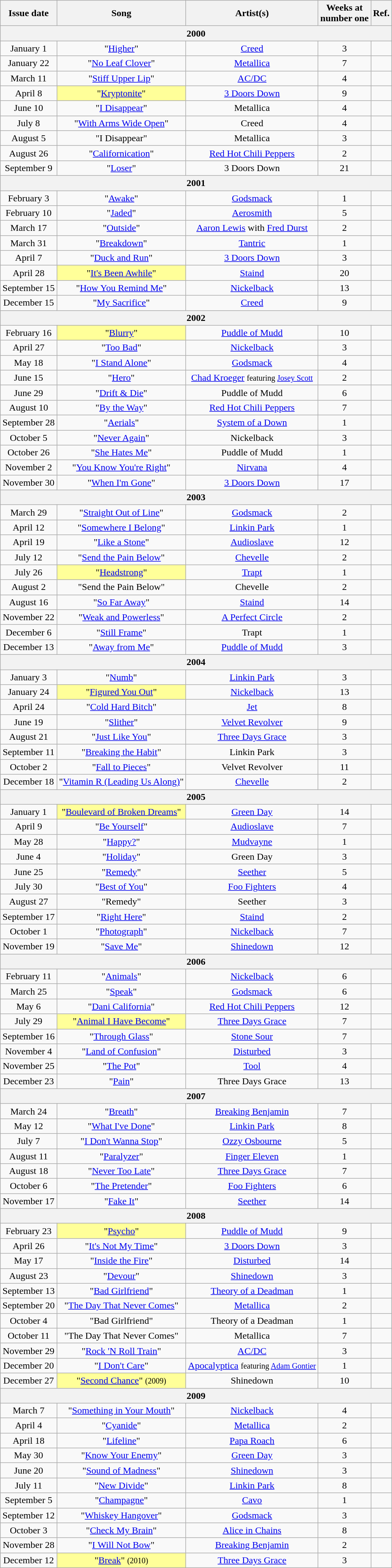<table class="wikitable" style="text-align:center;">
<tr>
<th>Issue date</th>
<th>Song</th>
<th>Artist(s)</th>
<th>Weeks at<br>number one</th>
<th>Ref.</th>
</tr>
<tr>
<th colspan=5>2000</th>
</tr>
<tr>
<td>January 1</td>
<td>"<a href='#'>Higher</a>"</td>
<td><a href='#'>Creed</a></td>
<td>3</td>
<td></td>
</tr>
<tr>
<td>January 22</td>
<td>"<a href='#'>No Leaf Clover</a>"</td>
<td><a href='#'>Metallica</a></td>
<td>7</td>
<td></td>
</tr>
<tr>
<td>March 11</td>
<td>"<a href='#'>Stiff Upper Lip</a>"</td>
<td><a href='#'>AC/DC</a></td>
<td>4</td>
<td></td>
</tr>
<tr>
<td>April 8</td>
<td bgcolor=#FFFF99>"<a href='#'>Kryptonite</a>"</td>
<td><a href='#'>3 Doors Down</a></td>
<td>9</td>
<td></td>
</tr>
<tr>
<td>June 10</td>
<td>"<a href='#'>I Disappear</a>"</td>
<td>Metallica</td>
<td>4</td>
<td></td>
</tr>
<tr>
<td>July 8</td>
<td>"<a href='#'>With Arms Wide Open</a>"</td>
<td>Creed</td>
<td>4</td>
<td></td>
</tr>
<tr>
<td>August 5</td>
<td>"I Disappear"</td>
<td>Metallica</td>
<td>3</td>
<td></td>
</tr>
<tr>
<td>August 26</td>
<td>"<a href='#'>Californication</a>"</td>
<td><a href='#'>Red Hot Chili Peppers</a></td>
<td>2</td>
<td></td>
</tr>
<tr>
<td>September 9</td>
<td>"<a href='#'>Loser</a>"</td>
<td>3 Doors Down</td>
<td>21</td>
<td></td>
</tr>
<tr>
<th colspan=5>2001</th>
</tr>
<tr>
<td>February 3</td>
<td>"<a href='#'>Awake</a>"</td>
<td><a href='#'>Godsmack</a></td>
<td>1</td>
<td></td>
</tr>
<tr>
<td>February 10</td>
<td>"<a href='#'>Jaded</a>"</td>
<td><a href='#'>Aerosmith</a></td>
<td>5</td>
<td></td>
</tr>
<tr>
<td>March 17</td>
<td>"<a href='#'>Outside</a>"</td>
<td><a href='#'>Aaron Lewis</a> with <a href='#'>Fred Durst</a></td>
<td>2</td>
<td></td>
</tr>
<tr>
<td>March 31</td>
<td>"<a href='#'>Breakdown</a>"</td>
<td><a href='#'>Tantric</a></td>
<td>1</td>
<td></td>
</tr>
<tr>
<td>April 7</td>
<td>"<a href='#'>Duck and Run</a>"</td>
<td><a href='#'>3 Doors Down</a></td>
<td>3</td>
<td></td>
</tr>
<tr>
<td>April 28</td>
<td bgcolor=#FFFF99>"<a href='#'>It's Been Awhile</a>"</td>
<td><a href='#'>Staind</a></td>
<td>20</td>
<td></td>
</tr>
<tr>
<td>September 15</td>
<td>"<a href='#'>How You Remind Me</a>"</td>
<td><a href='#'>Nickelback</a></td>
<td>13</td>
<td></td>
</tr>
<tr>
<td>December 15</td>
<td>"<a href='#'>My Sacrifice</a>"</td>
<td><a href='#'>Creed</a></td>
<td>9</td>
<td></td>
</tr>
<tr>
<th colspan=5>2002</th>
</tr>
<tr>
<td>February 16</td>
<td bgcolor=#FFFF99>"<a href='#'>Blurry</a>"</td>
<td><a href='#'>Puddle of Mudd</a></td>
<td>10</td>
<td></td>
</tr>
<tr>
<td>April 27</td>
<td>"<a href='#'>Too Bad</a>"</td>
<td><a href='#'>Nickelback</a></td>
<td>3</td>
<td></td>
</tr>
<tr>
<td>May 18</td>
<td>"<a href='#'>I Stand Alone</a>"</td>
<td><a href='#'>Godsmack</a></td>
<td>4</td>
<td></td>
</tr>
<tr>
<td>June 15</td>
<td>"<a href='#'>Hero</a>"</td>
<td><a href='#'>Chad Kroeger</a> <small> featuring <a href='#'>Josey Scott</a></small></td>
<td>2</td>
<td></td>
</tr>
<tr>
<td>June 29</td>
<td>"<a href='#'>Drift & Die</a>"</td>
<td>Puddle of Mudd</td>
<td>6</td>
<td></td>
</tr>
<tr>
<td>August 10</td>
<td>"<a href='#'>By the Way</a>"</td>
<td><a href='#'>Red Hot Chili Peppers</a></td>
<td>7</td>
<td></td>
</tr>
<tr>
<td>September 28</td>
<td>"<a href='#'>Aerials</a>"</td>
<td><a href='#'>System of a Down</a></td>
<td>1</td>
<td></td>
</tr>
<tr>
<td>October 5</td>
<td>"<a href='#'>Never Again</a>"</td>
<td>Nickelback</td>
<td>3</td>
<td></td>
</tr>
<tr>
<td>October 26</td>
<td>"<a href='#'>She Hates Me</a>"</td>
<td>Puddle of Mudd</td>
<td>1</td>
<td></td>
</tr>
<tr>
<td>November 2</td>
<td>"<a href='#'>You Know You're Right</a>"</td>
<td><a href='#'>Nirvana</a></td>
<td>4</td>
<td></td>
</tr>
<tr>
<td>November 30</td>
<td>"<a href='#'>When I'm Gone</a>"</td>
<td><a href='#'>3 Doors Down</a></td>
<td>17</td>
<td></td>
</tr>
<tr>
<th colspan=5>2003</th>
</tr>
<tr>
<td>March 29</td>
<td>"<a href='#'>Straight Out of Line</a>"</td>
<td><a href='#'>Godsmack</a></td>
<td>2</td>
<td></td>
</tr>
<tr>
<td>April 12</td>
<td>"<a href='#'>Somewhere I Belong</a>"</td>
<td><a href='#'>Linkin Park</a></td>
<td>1</td>
<td></td>
</tr>
<tr>
<td>April 19</td>
<td>"<a href='#'>Like a Stone</a>"</td>
<td><a href='#'>Audioslave</a></td>
<td>12</td>
<td></td>
</tr>
<tr>
<td>July 12</td>
<td>"<a href='#'>Send the Pain Below</a>"</td>
<td><a href='#'>Chevelle</a></td>
<td>2</td>
<td></td>
</tr>
<tr>
<td>July 26</td>
<td bgcolor=#FFFF99>"<a href='#'>Headstrong</a>"</td>
<td><a href='#'>Trapt</a></td>
<td>1</td>
<td></td>
</tr>
<tr>
<td>August 2</td>
<td>"Send the Pain Below"</td>
<td>Chevelle</td>
<td>2</td>
<td></td>
</tr>
<tr>
<td>August 16</td>
<td>"<a href='#'>So Far Away</a>"</td>
<td><a href='#'>Staind</a></td>
<td>14</td>
<td></td>
</tr>
<tr>
<td>November 22</td>
<td>"<a href='#'>Weak and Powerless</a>"</td>
<td><a href='#'>A Perfect Circle</a></td>
<td>2</td>
<td></td>
</tr>
<tr>
<td>December 6</td>
<td>"<a href='#'>Still Frame</a>"</td>
<td>Trapt</td>
<td>1</td>
<td></td>
</tr>
<tr>
<td>December 13</td>
<td>"<a href='#'>Away from Me</a>"</td>
<td><a href='#'>Puddle of Mudd</a></td>
<td>3</td>
<td></td>
</tr>
<tr>
<th colspan=5>2004</th>
</tr>
<tr>
<td>January 3</td>
<td>"<a href='#'>Numb</a>"</td>
<td><a href='#'>Linkin Park</a></td>
<td>3</td>
<td></td>
</tr>
<tr>
<td>January 24</td>
<td bgcolor=#FFFF99>"<a href='#'>Figured You Out</a>"</td>
<td><a href='#'>Nickelback</a></td>
<td>13</td>
<td></td>
</tr>
<tr>
<td>April 24</td>
<td>"<a href='#'>Cold Hard Bitch</a>"</td>
<td><a href='#'>Jet</a></td>
<td>8</td>
<td></td>
</tr>
<tr>
<td>June 19</td>
<td>"<a href='#'>Slither</a>"</td>
<td><a href='#'>Velvet Revolver</a></td>
<td>9</td>
<td></td>
</tr>
<tr>
<td>August 21</td>
<td>"<a href='#'>Just Like You</a>"</td>
<td><a href='#'>Three Days Grace</a></td>
<td>3</td>
<td></td>
</tr>
<tr>
<td>September 11</td>
<td>"<a href='#'>Breaking the Habit</a>"</td>
<td>Linkin Park</td>
<td>3</td>
<td></td>
</tr>
<tr>
<td>October 2</td>
<td>"<a href='#'>Fall to Pieces</a>"</td>
<td>Velvet Revolver</td>
<td>11</td>
<td></td>
</tr>
<tr>
<td>December 18</td>
<td>"<a href='#'>Vitamin R (Leading Us Along)</a>"</td>
<td><a href='#'>Chevelle</a></td>
<td>2</td>
<td></td>
</tr>
<tr>
<th colspan=5>2005</th>
</tr>
<tr>
<td>January 1</td>
<td bgcolor=#FFFF99>"<a href='#'>Boulevard of Broken Dreams</a>"</td>
<td><a href='#'>Green Day</a></td>
<td>14</td>
<td></td>
</tr>
<tr>
<td>April 9</td>
<td>"<a href='#'>Be Yourself</a>"</td>
<td><a href='#'>Audioslave</a></td>
<td>7</td>
<td></td>
</tr>
<tr>
<td>May 28</td>
<td>"<a href='#'>Happy?</a>"</td>
<td><a href='#'>Mudvayne</a></td>
<td>1</td>
<td></td>
</tr>
<tr>
<td>June 4</td>
<td>"<a href='#'>Holiday</a>"</td>
<td>Green Day</td>
<td>3</td>
<td></td>
</tr>
<tr>
<td>June 25</td>
<td>"<a href='#'>Remedy</a>"</td>
<td><a href='#'>Seether</a></td>
<td>5</td>
<td></td>
</tr>
<tr>
<td>July 30</td>
<td>"<a href='#'>Best of You</a>"</td>
<td><a href='#'>Foo Fighters</a></td>
<td>4</td>
<td></td>
</tr>
<tr>
<td>August 27</td>
<td>"Remedy"</td>
<td>Seether</td>
<td>3</td>
<td></td>
</tr>
<tr>
<td>September 17</td>
<td>"<a href='#'>Right Here</a>"</td>
<td><a href='#'>Staind</a></td>
<td>2</td>
<td></td>
</tr>
<tr>
<td>October 1</td>
<td>"<a href='#'>Photograph</a>"</td>
<td><a href='#'>Nickelback</a></td>
<td>7</td>
<td></td>
</tr>
<tr>
<td>November 19</td>
<td>"<a href='#'>Save Me</a>"</td>
<td><a href='#'>Shinedown</a></td>
<td>12</td>
<td></td>
</tr>
<tr>
<th colspan=5>2006</th>
</tr>
<tr>
<td>February 11</td>
<td>"<a href='#'>Animals</a>"</td>
<td><a href='#'>Nickelback</a></td>
<td>6</td>
<td></td>
</tr>
<tr>
<td>March 25</td>
<td>"<a href='#'>Speak</a>"</td>
<td><a href='#'>Godsmack</a></td>
<td>6</td>
<td></td>
</tr>
<tr>
<td>May 6</td>
<td>"<a href='#'>Dani California</a>"</td>
<td><a href='#'>Red Hot Chili Peppers</a></td>
<td>12</td>
<td></td>
</tr>
<tr>
<td>July 29</td>
<td bgcolor=#FFFF99>"<a href='#'>Animal I Have Become</a>"</td>
<td><a href='#'>Three Days Grace</a></td>
<td>7</td>
<td></td>
</tr>
<tr>
<td>September 16</td>
<td>"<a href='#'>Through Glass</a>"</td>
<td><a href='#'>Stone Sour</a></td>
<td>7</td>
<td></td>
</tr>
<tr>
<td>November 4</td>
<td>"<a href='#'>Land of Confusion</a>"</td>
<td><a href='#'>Disturbed</a></td>
<td>3</td>
<td></td>
</tr>
<tr>
<td>November 25</td>
<td>"<a href='#'>The Pot</a>"</td>
<td><a href='#'>Tool</a></td>
<td>4</td>
<td></td>
</tr>
<tr>
<td>December 23</td>
<td>"<a href='#'>Pain</a>"</td>
<td>Three Days Grace</td>
<td>13</td>
<td></td>
</tr>
<tr>
<th colspan=5>2007</th>
</tr>
<tr>
<td>March 24</td>
<td>"<a href='#'>Breath</a>"</td>
<td><a href='#'>Breaking Benjamin</a></td>
<td>7</td>
<td></td>
</tr>
<tr>
<td>May 12</td>
<td>"<a href='#'>What I've Done</a>"</td>
<td><a href='#'>Linkin Park</a></td>
<td>8</td>
<td></td>
</tr>
<tr>
<td>July 7</td>
<td>"<a href='#'>I Don't Wanna Stop</a>"</td>
<td><a href='#'>Ozzy Osbourne</a></td>
<td>5</td>
<td></td>
</tr>
<tr>
<td>August 11</td>
<td>"<a href='#'>Paralyzer</a>"</td>
<td><a href='#'>Finger Eleven</a></td>
<td>1</td>
<td></td>
</tr>
<tr>
<td>August 18</td>
<td>"<a href='#'>Never Too Late</a>"</td>
<td><a href='#'>Three Days Grace</a></td>
<td>7</td>
<td></td>
</tr>
<tr>
<td>October 6</td>
<td>"<a href='#'>The Pretender</a>"</td>
<td><a href='#'>Foo Fighters</a></td>
<td>6</td>
<td></td>
</tr>
<tr>
<td>November 17</td>
<td>"<a href='#'>Fake It</a>"</td>
<td><a href='#'>Seether</a></td>
<td>14</td>
<td></td>
</tr>
<tr>
<th colspan=5>2008</th>
</tr>
<tr>
<td>February 23</td>
<td bgcolor=#FFFF99>"<a href='#'>Psycho</a>"</td>
<td><a href='#'>Puddle of Mudd</a></td>
<td>9</td>
<td></td>
</tr>
<tr>
<td>April 26</td>
<td>"<a href='#'>It's Not My Time</a>"</td>
<td><a href='#'>3 Doors Down</a></td>
<td>3</td>
<td></td>
</tr>
<tr>
<td>May 17</td>
<td>"<a href='#'>Inside the Fire</a>"</td>
<td><a href='#'>Disturbed</a></td>
<td>14</td>
<td></td>
</tr>
<tr>
<td>August 23</td>
<td>"<a href='#'>Devour</a>"</td>
<td><a href='#'>Shinedown</a></td>
<td>3</td>
<td></td>
</tr>
<tr>
<td>September 13</td>
<td>"<a href='#'>Bad Girlfriend</a>"</td>
<td><a href='#'>Theory of a Deadman</a></td>
<td>1</td>
<td></td>
</tr>
<tr>
<td>September 20</td>
<td>"<a href='#'>The Day That Never Comes</a>"</td>
<td><a href='#'>Metallica</a></td>
<td>2</td>
<td></td>
</tr>
<tr>
<td>October 4</td>
<td>"Bad Girlfriend"</td>
<td>Theory of a Deadman</td>
<td>1</td>
<td></td>
</tr>
<tr>
<td>October 11</td>
<td>"The Day That Never Comes"</td>
<td>Metallica</td>
<td>7</td>
<td></td>
</tr>
<tr>
<td>November 29</td>
<td>"<a href='#'>Rock 'N Roll Train</a>"</td>
<td><a href='#'>AC/DC</a></td>
<td>3</td>
<td></td>
</tr>
<tr>
<td>December 20</td>
<td>"<a href='#'>I Don't Care</a>"</td>
<td><a href='#'>Apocalyptica</a> <small> featuring <a href='#'>Adam Gontier</a></small></td>
<td>1</td>
<td></td>
</tr>
<tr>
<td>December 27</td>
<td bgcolor=#FFFF99>"<a href='#'>Second Chance</a>" <small>(2009)</small></td>
<td>Shinedown</td>
<td>10</td>
<td></td>
</tr>
<tr>
<th colspan=5>2009</th>
</tr>
<tr>
<td>March 7</td>
<td>"<a href='#'>Something in Your Mouth</a>"</td>
<td><a href='#'>Nickelback</a></td>
<td>4</td>
<td></td>
</tr>
<tr>
<td>April 4</td>
<td>"<a href='#'>Cyanide</a>"</td>
<td><a href='#'>Metallica</a></td>
<td>2</td>
<td></td>
</tr>
<tr>
<td>April 18</td>
<td>"<a href='#'>Lifeline</a>"</td>
<td><a href='#'>Papa Roach</a></td>
<td>6</td>
<td></td>
</tr>
<tr>
<td>May 30</td>
<td>"<a href='#'>Know Your Enemy</a>"</td>
<td><a href='#'>Green Day</a></td>
<td>3</td>
<td></td>
</tr>
<tr>
<td>June 20</td>
<td>"<a href='#'>Sound of Madness</a>"</td>
<td><a href='#'>Shinedown</a></td>
<td>3</td>
<td></td>
</tr>
<tr>
<td>July 11</td>
<td>"<a href='#'>New Divide</a>"</td>
<td><a href='#'>Linkin Park</a></td>
<td>8</td>
<td></td>
</tr>
<tr>
<td>September 5</td>
<td>"<a href='#'>Champagne</a>"</td>
<td><a href='#'>Cavo</a></td>
<td>1</td>
<td></td>
</tr>
<tr>
<td>September 12</td>
<td>"<a href='#'>Whiskey Hangover</a>"</td>
<td><a href='#'>Godsmack</a></td>
<td>3</td>
<td></td>
</tr>
<tr>
<td>October 3</td>
<td>"<a href='#'>Check My Brain</a>"</td>
<td><a href='#'>Alice in Chains</a></td>
<td>8</td>
<td></td>
</tr>
<tr>
<td>November 28</td>
<td>"<a href='#'>I Will Not Bow</a>"</td>
<td><a href='#'>Breaking Benjamin</a></td>
<td>2</td>
<td></td>
</tr>
<tr>
<td>December 12</td>
<td bgcolor=#FFFF99>"<a href='#'>Break</a>" <small>(2010)</small></td>
<td><a href='#'>Three Days Grace</a></td>
<td>3</td>
<td></td>
</tr>
</table>
